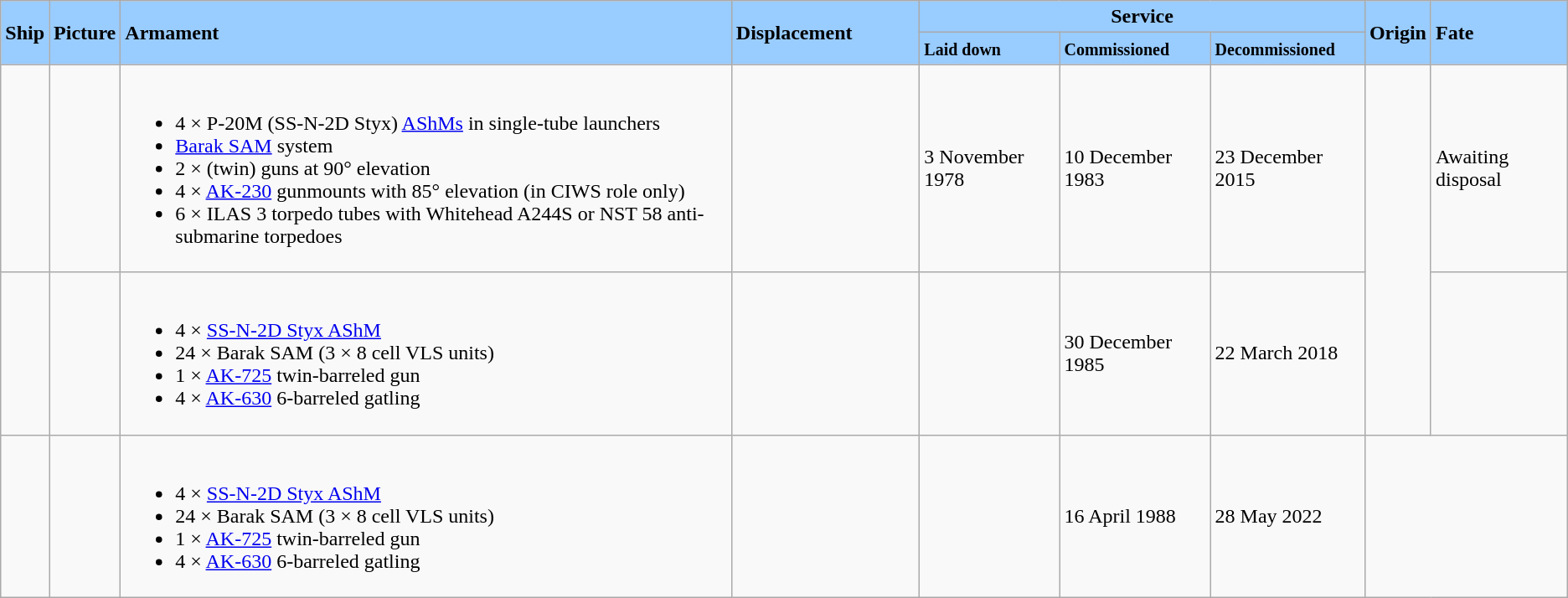<table class="wikitable">
<tr>
<th align= center scope=col rowspan=2 style="text-align:left; background:#9cf;"><div>Ship</div></th>
<th align= center scope=col rowspan=2 style="text-align:left; background:#9cf;"><div>Picture</div></th>
<th align= center scope=col rowspan=2 style="text-align:left; background:#9cf;"><div>Armament</div></th>
<th align= center scope=col rowspan=2 style="text-align:left; width:12%; background:#9cf;"><div>Displacement</div></th>
<th align= center scope=col colspan=3 style="text-align:center; background:#9cf;"><div>Service</div></th>
<th align= center scope=col rowspan=2 style="text-align:left; background:#9cf;"><div>Origin</div></th>
<th align= center scope=col rowspan=2 style="text-align:left; background:#9cf;"><div>Fate</div></th>
</tr>
<tr>
<th align= center scope=col style="text-align:left; background:#9cf;"><small>Laid down</small></th>
<th align= center scope=col style="text-align:left; background:#9cf;"><small>Commissioned</small></th>
<th align= center scope=col style="text-align:left; background:#9cf;"><small>Decommissioned</small></th>
</tr>
<tr>
<td></td>
<td></td>
<td rowspan="1"><br><ul><li>4 × P-20M (SS-N-2D Styx) <a href='#'>AShMs</a> in single-tube launchers</li><li><a href='#'>Barak SAM</a> system</li><li>2 ×  (twin) guns at 90° elevation</li><li>4 × <a href='#'>AK-230</a>  gunmounts with 85° elevation (in CIWS role only)</li><li>6 ×  ILAS 3 torpedo tubes with Whitehead A244S or NST 58 anti-submarine torpedoes</li></ul></td>
<td rowspan="1"></td>
<td>3 November 1978</td>
<td>10 December 1983</td>
<td>23 December 2015</td>
<td rowspan="2"></td>
<td>Awaiting disposal</td>
</tr>
<tr>
<td></td>
<td></td>
<td rowspan="1"><br><ul><li>4 × <a href='#'>SS-N-2D Styx AShM</a></li><li>24 × Barak SAM (3 × 8 cell VLS units)</li><li>1 × <a href='#'>AK-725</a> twin-barreled  gun</li><li>4 × <a href='#'>AK-630</a> 6-barreled  gatling</li></ul></td>
<td rowspan="1"></td>
<td></td>
<td>30 December 1985</td>
<td>22 March 2018</td>
<td></td>
</tr>
<tr>
<td></td>
<td></td>
<td rowspan="1"><br><ul><li>4 × <a href='#'>SS-N-2D Styx AShM</a></li><li>24 × Barak SAM (3 × 8 cell VLS units)</li><li>1 × <a href='#'>AK-725</a> twin-barreled  gun</li><li>4 × <a href='#'>AK-630</a> 6-barreled  gatling</li></ul></td>
<td rowspan="1"></td>
<td></td>
<td>16 April 1988</td>
<td>28 May 2022</td>
</tr>
</table>
